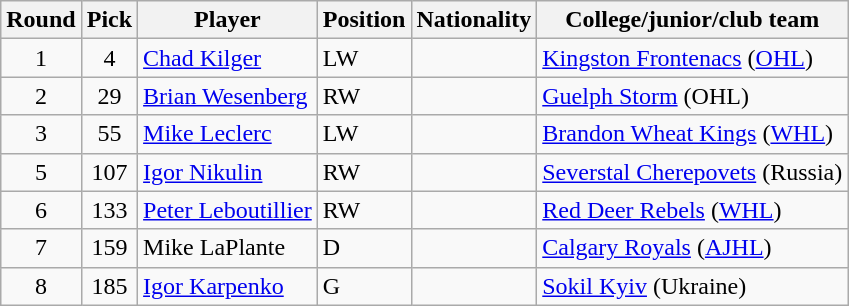<table class="wikitable">
<tr>
<th bgcolor="#DDDDFF">Round</th>
<th bgcolor="#DDDDFF">Pick</th>
<th bgcolor="#DDDDFF">Player</th>
<th bgcolor="#DDDDFF">Position</th>
<th bgcolor="#DDDDFF">Nationality</th>
<th bgcolor="#DDDDFF">College/junior/club team</th>
</tr>
<tr>
<td style="text-align:center;">1</td>
<td style="text-align:center;">4</td>
<td><a href='#'>Chad Kilger</a></td>
<td>LW</td>
<td></td>
<td><a href='#'>Kingston Frontenacs</a> (<a href='#'>OHL</a>)</td>
</tr>
<tr>
<td style="text-align:center;">2</td>
<td style="text-align:center;">29</td>
<td><a href='#'>Brian Wesenberg</a></td>
<td>RW</td>
<td></td>
<td><a href='#'>Guelph Storm</a> (OHL)</td>
</tr>
<tr>
<td style="text-align:center;">3</td>
<td style="text-align:center;">55</td>
<td><a href='#'>Mike Leclerc</a></td>
<td>LW</td>
<td></td>
<td><a href='#'>Brandon Wheat Kings</a> (<a href='#'>WHL</a>)</td>
</tr>
<tr>
<td style="text-align:center;">5</td>
<td style="text-align:center;">107</td>
<td><a href='#'>Igor Nikulin</a></td>
<td>RW</td>
<td></td>
<td><a href='#'>Severstal Cherepovets</a> (Russia)</td>
</tr>
<tr>
<td style="text-align:center;">6</td>
<td style="text-align:center;">133</td>
<td><a href='#'>Peter Leboutillier</a></td>
<td>RW</td>
<td></td>
<td><a href='#'>Red Deer Rebels</a> (<a href='#'>WHL</a>)</td>
</tr>
<tr>
<td style="text-align:center;">7</td>
<td style="text-align:center;">159</td>
<td>Mike LaPlante</td>
<td>D</td>
<td></td>
<td><a href='#'>Calgary Royals</a> (<a href='#'>AJHL</a>)</td>
</tr>
<tr>
<td style="text-align:center;">8</td>
<td style="text-align:center;">185</td>
<td><a href='#'>Igor Karpenko</a></td>
<td>G</td>
<td></td>
<td><a href='#'>Sokil Kyiv</a> (Ukraine)</td>
</tr>
</table>
